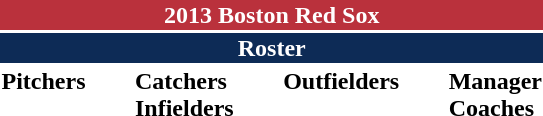<table class="toccolours" style="text-align: left;">
<tr>
<th colspan="10" style="background-color: #ba313c; color: #FFFFFF; text-align: center;">2013 Boston Red Sox</th>
</tr>
<tr>
<td colspan="10" style="background-color:#0d2b56; color: white; text-align: center;"><strong>Roster</strong></td>
</tr>
<tr>
<td valign="top"><strong>Pitchers</strong><br>



















 

 


</td>
<td width="25px"></td>
<td valign="top"><strong>Catchers</strong><br>


<strong>Infielders</strong>





 





</td>
<td width="25px"></td>
<td valign="top"><strong>Outfielders</strong><br> 




 
</td>
<td width="25px"></td>
<td valign="top"><strong>Manager</strong><br>
<strong>Coaches</strong>
 
 
 

 
 

 
 
 </td>
</tr>
<tr>
</tr>
</table>
